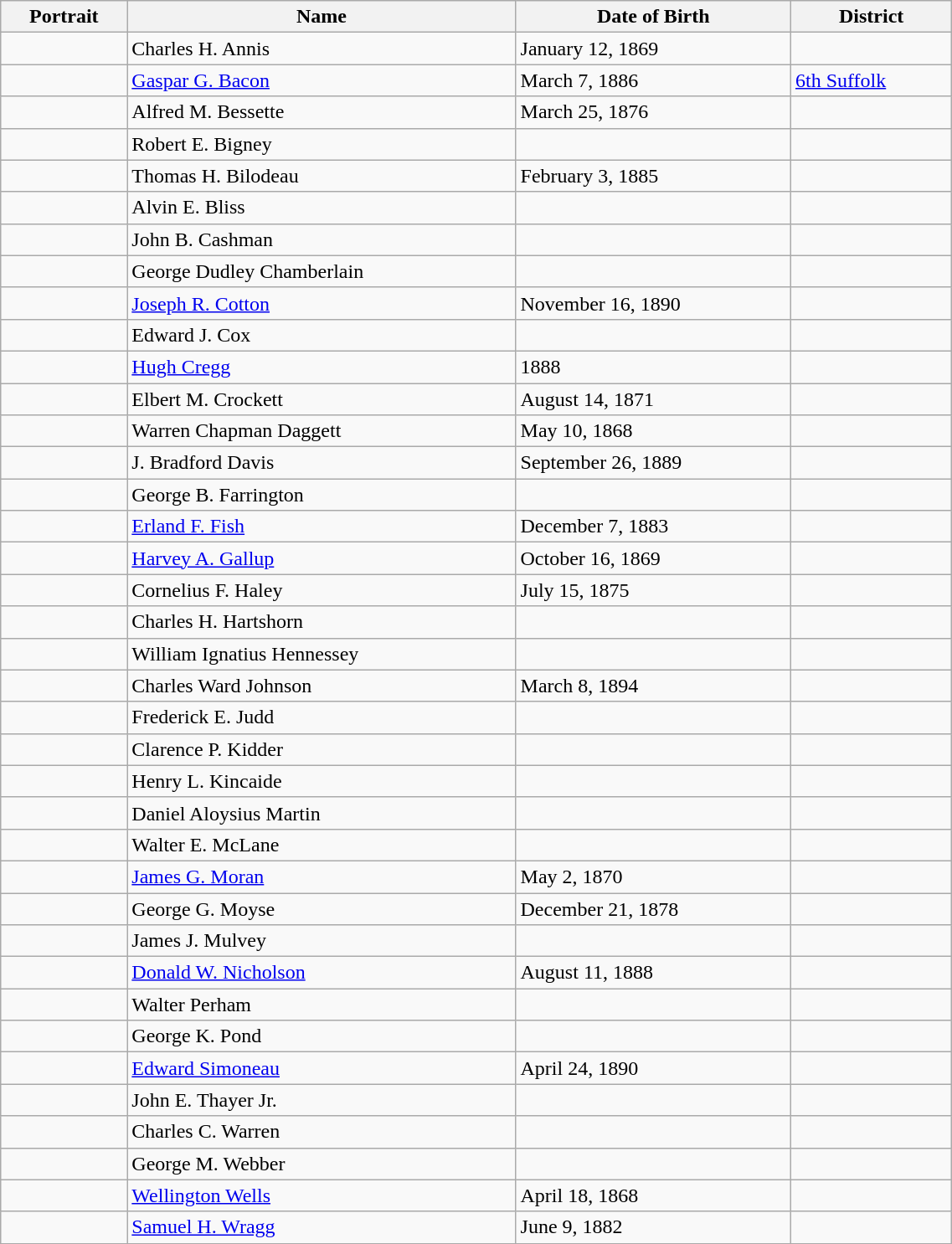<table class='wikitable sortable' style="width:60%">
<tr>
<th>Portrait</th>
<th>Name </th>
<th data-sort-type=date>Date of Birth </th>
<th>District </th>
</tr>
<tr>
<td></td>
<td>Charles H. Annis</td>
<td>January 12, 1869</td>
<td></td>
</tr>
<tr>
<td></td>
<td><a href='#'>Gaspar G. Bacon</a></td>
<td>March 7, 1886</td>
<td><a href='#'>6th Suffolk</a></td>
</tr>
<tr>
<td></td>
<td>Alfred M. Bessette</td>
<td>March 25, 1876</td>
<td></td>
</tr>
<tr>
<td></td>
<td>Robert E. Bigney</td>
<td></td>
<td></td>
</tr>
<tr>
<td></td>
<td>Thomas H. Bilodeau</td>
<td>February 3, 1885</td>
<td></td>
</tr>
<tr>
<td></td>
<td>Alvin E. Bliss</td>
<td></td>
<td></td>
</tr>
<tr>
<td></td>
<td>John B. Cashman</td>
<td></td>
<td></td>
</tr>
<tr>
<td></td>
<td>George Dudley Chamberlain</td>
<td></td>
<td></td>
</tr>
<tr>
<td></td>
<td><a href='#'>Joseph R. Cotton</a></td>
<td>November 16, 1890</td>
<td></td>
</tr>
<tr>
<td></td>
<td>Edward J. Cox</td>
<td></td>
<td></td>
</tr>
<tr>
<td></td>
<td><a href='#'>Hugh Cregg</a></td>
<td>1888</td>
<td></td>
</tr>
<tr>
<td></td>
<td>Elbert M. Crockett</td>
<td>August 14, 1871</td>
<td></td>
</tr>
<tr>
<td></td>
<td>Warren Chapman Daggett</td>
<td>May 10, 1868</td>
<td></td>
</tr>
<tr>
<td></td>
<td>J. Bradford Davis</td>
<td>September 26, 1889</td>
<td></td>
</tr>
<tr>
<td></td>
<td>George B. Farrington</td>
<td></td>
<td></td>
</tr>
<tr>
<td></td>
<td><a href='#'>Erland F. Fish</a></td>
<td>December 7, 1883</td>
<td></td>
</tr>
<tr>
<td></td>
<td><a href='#'>Harvey A. Gallup</a></td>
<td>October 16, 1869</td>
<td></td>
</tr>
<tr>
<td></td>
<td>Cornelius F. Haley</td>
<td>July 15, 1875</td>
<td></td>
</tr>
<tr>
<td></td>
<td>Charles H. Hartshorn</td>
<td></td>
<td></td>
</tr>
<tr>
<td></td>
<td>William Ignatius Hennessey</td>
<td></td>
<td></td>
</tr>
<tr>
<td></td>
<td>Charles Ward Johnson</td>
<td>March 8, 1894</td>
<td></td>
</tr>
<tr>
<td></td>
<td>Frederick E. Judd</td>
<td></td>
<td></td>
</tr>
<tr>
<td></td>
<td>Clarence P. Kidder</td>
<td></td>
<td></td>
</tr>
<tr>
<td></td>
<td>Henry L. Kincaide</td>
<td></td>
<td></td>
</tr>
<tr>
<td></td>
<td>Daniel Aloysius Martin</td>
<td></td>
<td></td>
</tr>
<tr>
<td></td>
<td>Walter E. McLane</td>
<td></td>
<td></td>
</tr>
<tr>
<td></td>
<td><a href='#'>James G. Moran</a></td>
<td>May 2, 1870</td>
<td></td>
</tr>
<tr>
<td></td>
<td>George G. Moyse</td>
<td>December 21, 1878</td>
<td></td>
</tr>
<tr>
<td></td>
<td>James J. Mulvey</td>
<td></td>
<td></td>
</tr>
<tr>
<td></td>
<td><a href='#'>Donald W. Nicholson</a></td>
<td>August 11, 1888</td>
<td></td>
</tr>
<tr>
<td></td>
<td>Walter Perham</td>
<td></td>
<td></td>
</tr>
<tr>
<td></td>
<td>George K. Pond</td>
<td></td>
<td></td>
</tr>
<tr>
<td></td>
<td><a href='#'>Edward Simoneau</a></td>
<td>April 24, 1890</td>
<td></td>
</tr>
<tr>
<td></td>
<td>John E. Thayer Jr.</td>
<td></td>
<td></td>
</tr>
<tr>
<td></td>
<td>Charles C. Warren</td>
<td></td>
<td></td>
</tr>
<tr>
<td></td>
<td>George M. Webber</td>
<td></td>
<td></td>
</tr>
<tr>
<td></td>
<td><a href='#'>Wellington Wells</a></td>
<td>April 18, 1868</td>
<td></td>
</tr>
<tr>
<td></td>
<td><a href='#'>Samuel H. Wragg</a></td>
<td>June 9, 1882</td>
<td></td>
</tr>
<tr>
</tr>
</table>
